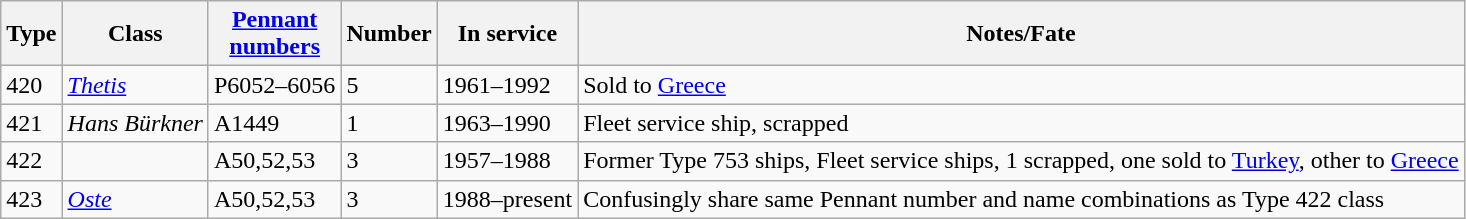<table class="wikitable">
<tr>
<th scope="col">Type</th>
<th scope="col">Class</th>
<th scope="col"><a href='#'>Pennant<br>numbers</a></th>
<th scope="col">Number</th>
<th scope="col">In service</th>
<th scope="col">Notes/Fate</th>
</tr>
<tr>
<td>420</td>
<td><a href='#'><em>Thetis</em></a></td>
<td>P6052–6056</td>
<td>5</td>
<td>1961–1992</td>
<td>Sold to <a href='#'>Greece</a></td>
</tr>
<tr>
<td>421</td>
<td><em>Hans Bürkner</em></td>
<td>A1449</td>
<td>1</td>
<td>1963–1990</td>
<td>Fleet service ship, scrapped</td>
</tr>
<tr>
<td>422</td>
<td></td>
<td>A50,52,53</td>
<td>3</td>
<td>1957–1988</td>
<td>Former Type 753 ships, Fleet service ships, 1 scrapped, one sold to <a href='#'>Turkey</a>, other to <a href='#'>Greece</a></td>
</tr>
<tr>
<td>423</td>
<td><a href='#'><em>Oste</em></a></td>
<td>A50,52,53</td>
<td>3</td>
<td>1988–present</td>
<td>Confusingly share same Pennant number and name combinations as Type 422 class</td>
</tr>
</table>
